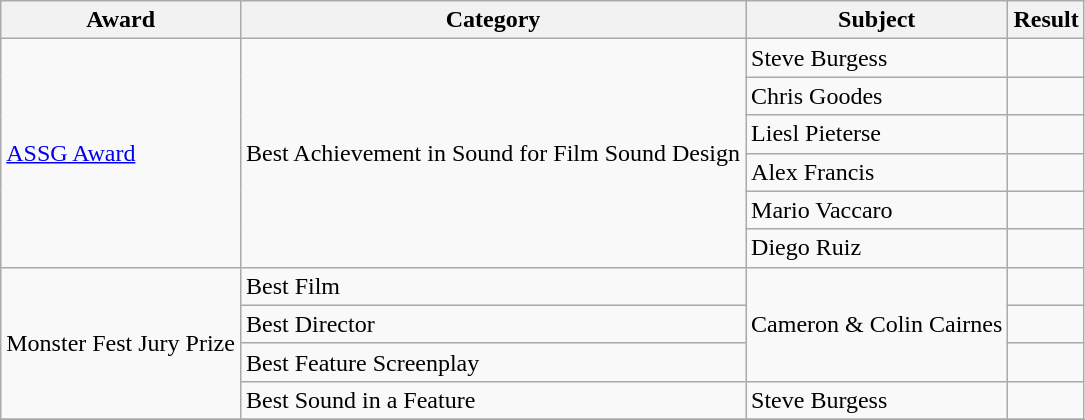<table class="wikitable">
<tr>
<th>Award</th>
<th>Category</th>
<th>Subject</th>
<th>Result</th>
</tr>
<tr>
<td rowspan=6><a href='#'>ASSG Award</a></td>
<td rowspan=6>Best Achievement in Sound for Film Sound Design</td>
<td>Steve Burgess</td>
<td></td>
</tr>
<tr>
<td>Chris Goodes</td>
<td></td>
</tr>
<tr>
<td>Liesl Pieterse</td>
<td></td>
</tr>
<tr>
<td>Alex Francis</td>
<td></td>
</tr>
<tr>
<td>Mario Vaccaro</td>
<td></td>
</tr>
<tr>
<td>Diego Ruiz</td>
<td></td>
</tr>
<tr>
<td rowspan=4>Monster Fest Jury Prize</td>
<td>Best Film</td>
<td rowspan=3>Cameron & Colin Cairnes</td>
<td></td>
</tr>
<tr>
<td>Best Director</td>
<td></td>
</tr>
<tr>
<td>Best Feature Screenplay</td>
<td></td>
</tr>
<tr>
<td>Best Sound in a Feature</td>
<td>Steve Burgess</td>
<td></td>
</tr>
<tr>
</tr>
</table>
